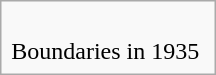<table class="infobox">
<tr>
<td style="text-align:center"><br>Boundaries in 1935</td>
<td></td>
</tr>
</table>
